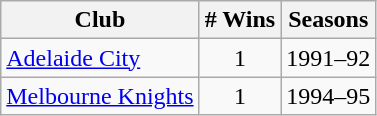<table class="wikitable">
<tr>
<th>Club</th>
<th># Wins</th>
<th>Seasons</th>
</tr>
<tr>
<td><a href='#'>Adelaide City</a></td>
<td style="text-align:center">1</td>
<td>1991–92</td>
</tr>
<tr>
<td><a href='#'>Melbourne Knights</a></td>
<td style="text-align:center">1</td>
<td>1994–95</td>
</tr>
</table>
